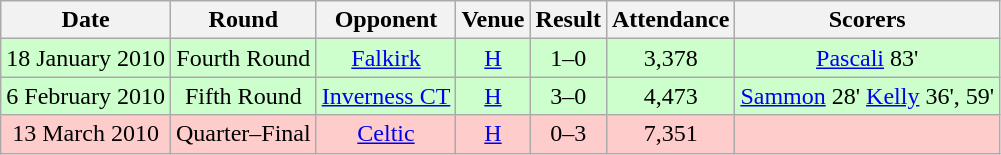<table class="wikitable" style="text-align:center">
<tr>
<th>Date</th>
<th>Round</th>
<th>Opponent</th>
<th>Venue</th>
<th>Result</th>
<th>Attendance</th>
<th>Scorers</th>
</tr>
<tr bgcolor= "#CCFFCC">
<td>18 January 2010</td>
<td>Fourth Round</td>
<td><a href='#'>Falkirk</a></td>
<td><a href='#'>H</a></td>
<td>1–0</td>
<td>3,378</td>
<td> <a href='#'>Pascali</a> 83'</td>
</tr>
<tr bgcolor= "#CCFFCC">
<td>6 February 2010</td>
<td>Fifth Round</td>
<td><a href='#'>Inverness CT</a></td>
<td><a href='#'>H</a></td>
<td>3–0</td>
<td>4,473</td>
<td> <a href='#'>Sammon</a> 28' <a href='#'>Kelly</a> 36', 59'</td>
</tr>
<tr bgcolor= "#FFCCCC">
<td>13 March 2010</td>
<td>Quarter–Final</td>
<td><a href='#'>Celtic</a></td>
<td><a href='#'>H</a></td>
<td>0–3</td>
<td>7,351</td>
<td></td>
</tr>
</table>
